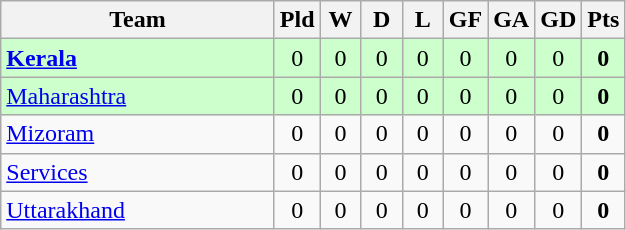<table class="wikitable" style="text-align: center;">
<tr>
<th width="175">Team</th>
<th width="20">Pld</th>
<th width="20">W</th>
<th width="20">D</th>
<th width="20">L</th>
<th width="20">GF</th>
<th width="20">GA</th>
<th width="20">GD</th>
<th width="20">Pts</th>
</tr>
<tr bgcolor=#ccffcc>
<td align=left><strong><a href='#'>Kerala</a></strong></td>
<td>0</td>
<td>0</td>
<td>0</td>
<td>0</td>
<td>0</td>
<td>0</td>
<td>0</td>
<td><strong>0</strong></td>
</tr>
<tr bgcolor=#ccffcc>
<td align=left><a href='#'>Maharashtra</a></td>
<td>0</td>
<td>0</td>
<td>0</td>
<td>0</td>
<td>0</td>
<td>0</td>
<td>0</td>
<td><strong>0</strong></td>
</tr>
<tr>
<td align=left><a href='#'>Mizoram</a></td>
<td>0</td>
<td>0</td>
<td>0</td>
<td>0</td>
<td>0</td>
<td>0</td>
<td>0</td>
<td><strong>0</strong></td>
</tr>
<tr>
<td align=left><a href='#'>Services</a></td>
<td>0</td>
<td>0</td>
<td>0</td>
<td>0</td>
<td>0</td>
<td>0</td>
<td>0</td>
<td><strong>0</strong></td>
</tr>
<tr>
<td align=left><a href='#'>Uttarakhand</a></td>
<td>0</td>
<td>0</td>
<td>0</td>
<td>0</td>
<td>0</td>
<td>0</td>
<td>0</td>
<td><strong>0</strong></td>
</tr>
</table>
